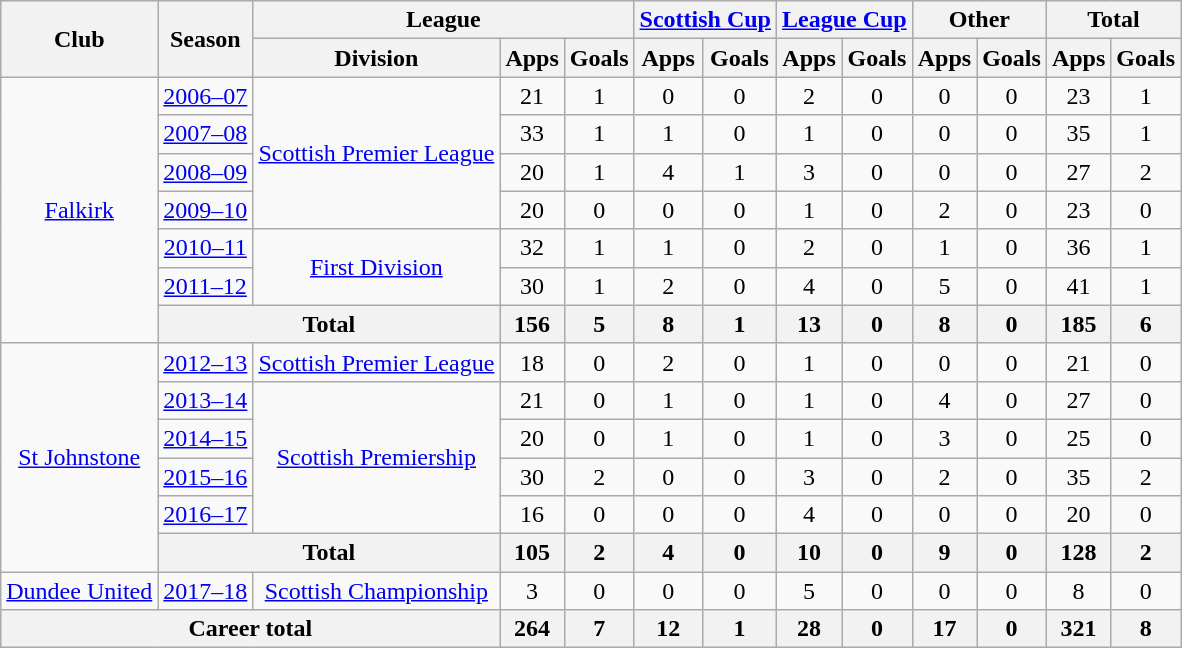<table class="wikitable" style="text-align:center">
<tr>
<th rowspan="2">Club</th>
<th rowspan="2">Season</th>
<th colspan="3">League</th>
<th colspan="2"><a href='#'>Scottish Cup</a></th>
<th colspan="2"><a href='#'>League Cup</a></th>
<th colspan="2">Other</th>
<th colspan="2">Total</th>
</tr>
<tr>
<th>Division</th>
<th>Apps</th>
<th>Goals</th>
<th>Apps</th>
<th>Goals</th>
<th>Apps</th>
<th>Goals</th>
<th>Apps</th>
<th>Goals</th>
<th>Apps</th>
<th>Goals</th>
</tr>
<tr>
<td rowspan="7"><a href='#'>Falkirk</a></td>
<td><a href='#'>2006–07</a></td>
<td rowspan="4"><a href='#'>Scottish Premier League</a></td>
<td>21</td>
<td>1</td>
<td>0</td>
<td>0</td>
<td>2</td>
<td>0</td>
<td>0</td>
<td>0</td>
<td>23</td>
<td>1</td>
</tr>
<tr>
<td><a href='#'>2007–08</a></td>
<td>33</td>
<td>1</td>
<td>1</td>
<td>0</td>
<td>1</td>
<td>0</td>
<td>0</td>
<td>0</td>
<td>35</td>
<td>1</td>
</tr>
<tr>
<td><a href='#'>2008–09</a></td>
<td>20</td>
<td>1</td>
<td>4</td>
<td>1</td>
<td>3</td>
<td>0</td>
<td>0</td>
<td>0</td>
<td>27</td>
<td>2</td>
</tr>
<tr>
<td><a href='#'>2009–10</a></td>
<td>20</td>
<td>0</td>
<td>0</td>
<td>0</td>
<td>1</td>
<td>0</td>
<td>2</td>
<td>0</td>
<td>23</td>
<td>0</td>
</tr>
<tr>
<td><a href='#'>2010–11</a></td>
<td rowspan="2"><a href='#'>First Division</a></td>
<td>32</td>
<td>1</td>
<td>1</td>
<td>0</td>
<td>2</td>
<td>0</td>
<td>1</td>
<td>0</td>
<td>36</td>
<td>1</td>
</tr>
<tr>
<td><a href='#'>2011–12</a></td>
<td>30</td>
<td>1</td>
<td>2</td>
<td>0</td>
<td>4</td>
<td>0</td>
<td>5</td>
<td>0</td>
<td>41</td>
<td>1</td>
</tr>
<tr>
<th colspan="2">Total</th>
<th>156</th>
<th>5</th>
<th>8</th>
<th>1</th>
<th>13</th>
<th>0</th>
<th>8</th>
<th>0</th>
<th>185</th>
<th>6</th>
</tr>
<tr>
<td rowspan="6"><a href='#'>St Johnstone</a></td>
<td><a href='#'>2012–13</a></td>
<td><a href='#'>Scottish Premier League</a></td>
<td>18</td>
<td>0</td>
<td>2</td>
<td>0</td>
<td>1</td>
<td>0</td>
<td>0</td>
<td>0</td>
<td>21</td>
<td>0</td>
</tr>
<tr>
<td><a href='#'>2013–14</a></td>
<td rowspan="4"><a href='#'>Scottish Premiership</a></td>
<td>21</td>
<td>0</td>
<td>1</td>
<td>0</td>
<td>1</td>
<td>0</td>
<td>4</td>
<td>0</td>
<td>27</td>
<td>0</td>
</tr>
<tr>
<td><a href='#'>2014–15</a></td>
<td>20</td>
<td>0</td>
<td>1</td>
<td>0</td>
<td>1</td>
<td>0</td>
<td>3</td>
<td>0</td>
<td>25</td>
<td>0</td>
</tr>
<tr>
<td><a href='#'>2015–16</a></td>
<td>30</td>
<td>2</td>
<td>0</td>
<td>0</td>
<td>3</td>
<td>0</td>
<td>2</td>
<td>0</td>
<td>35</td>
<td>2</td>
</tr>
<tr>
<td><a href='#'>2016–17</a></td>
<td>16</td>
<td>0</td>
<td>0</td>
<td>0</td>
<td>4</td>
<td>0</td>
<td>0</td>
<td>0</td>
<td>20</td>
<td>0</td>
</tr>
<tr>
<th colspan="2">Total</th>
<th>105</th>
<th>2</th>
<th>4</th>
<th>0</th>
<th>10</th>
<th>0</th>
<th>9</th>
<th>0</th>
<th>128</th>
<th>2</th>
</tr>
<tr>
<td><a href='#'>Dundee United</a></td>
<td><a href='#'>2017–18</a></td>
<td><a href='#'>Scottish Championship</a></td>
<td>3</td>
<td>0</td>
<td>0</td>
<td>0</td>
<td>5</td>
<td>0</td>
<td>0</td>
<td>0</td>
<td>8</td>
<td>0</td>
</tr>
<tr>
<th colspan="3">Career total</th>
<th>264</th>
<th>7</th>
<th>12</th>
<th>1</th>
<th>28</th>
<th>0</th>
<th>17</th>
<th>0</th>
<th>321</th>
<th>8</th>
</tr>
</table>
